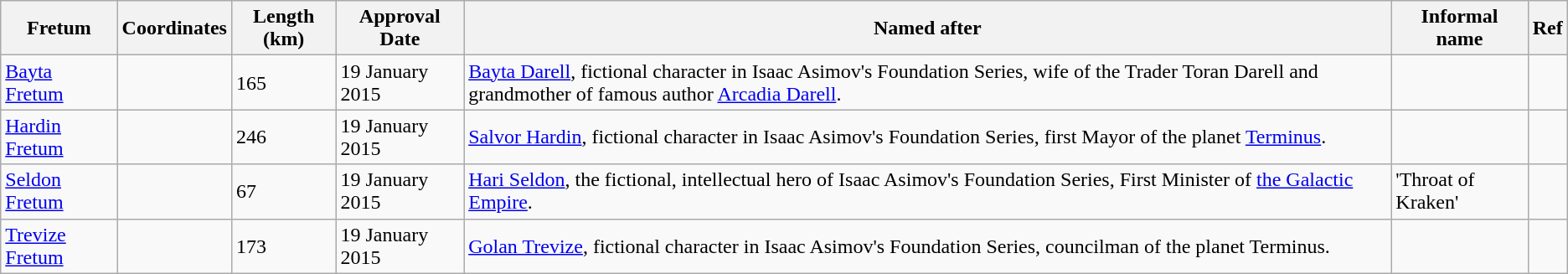<table class="wikitable">
<tr>
<th>Fretum</th>
<th>Coordinates</th>
<th>Length (km)</th>
<th>Approval Date</th>
<th>Named after</th>
<th>Informal name</th>
<th>Ref</th>
</tr>
<tr>
<td><a href='#'>Bayta Fretum</a></td>
<td></td>
<td>165</td>
<td>19 January 2015</td>
<td><a href='#'>Bayta Darell</a>, fictional character in Isaac Asimov's Foundation Series, wife of the Trader Toran Darell and grandmother of famous author <a href='#'>Arcadia Darell</a>.</td>
<td></td>
<td></td>
</tr>
<tr>
<td><a href='#'>Hardin Fretum</a></td>
<td></td>
<td>246</td>
<td>19 January 2015</td>
<td><a href='#'>Salvor Hardin</a>, fictional character in Isaac Asimov's Foundation Series, first Mayor of the planet <a href='#'>Terminus</a>.</td>
<td></td>
<td></td>
</tr>
<tr>
<td><a href='#'>Seldon Fretum</a></td>
<td></td>
<td>67</td>
<td>19 January 2015</td>
<td><a href='#'>Hari Seldon</a>, the fictional, intellectual hero of Isaac Asimov's Foundation Series, First Minister of <a href='#'>the Galactic Empire</a>.</td>
<td>'Throat of Kraken'</td>
<td></td>
</tr>
<tr>
<td><a href='#'>Trevize Fretum</a></td>
<td></td>
<td>173</td>
<td>19 January 2015</td>
<td><a href='#'>Golan Trevize</a>, fictional character in Isaac Asimov's Foundation Series, councilman of the planet Terminus.</td>
<td></td>
<td></td>
</tr>
</table>
